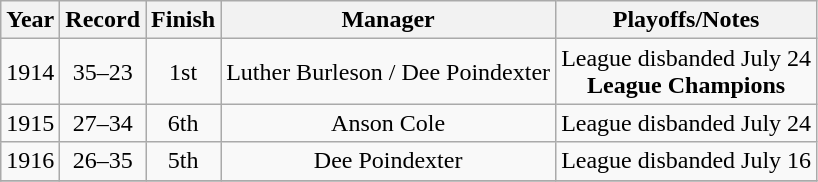<table class="wikitable" style="text-align:center">
<tr>
<th>Year</th>
<th>Record</th>
<th>Finish</th>
<th>Manager</th>
<th>Playoffs/Notes</th>
</tr>
<tr>
<td>1914</td>
<td>35–23</td>
<td>1st</td>
<td>Luther Burleson / Dee Poindexter</td>
<td>League disbanded July 24<br><strong>League Champions</strong></td>
</tr>
<tr>
<td>1915</td>
<td>27–34</td>
<td>6th</td>
<td>Anson Cole</td>
<td>League disbanded July 24</td>
</tr>
<tr>
<td>1916</td>
<td>26–35</td>
<td>5th</td>
<td>Dee Poindexter</td>
<td>League disbanded July 16</td>
</tr>
<tr>
</tr>
</table>
